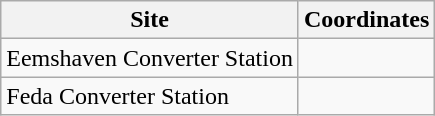<table class="wikitable sortable">
<tr>
<th>Site</th>
<th>Coordinates</th>
</tr>
<tr>
<td>Eemshaven Converter Station</td>
<td></td>
</tr>
<tr>
<td>Feda Converter Station</td>
<td></td>
</tr>
</table>
